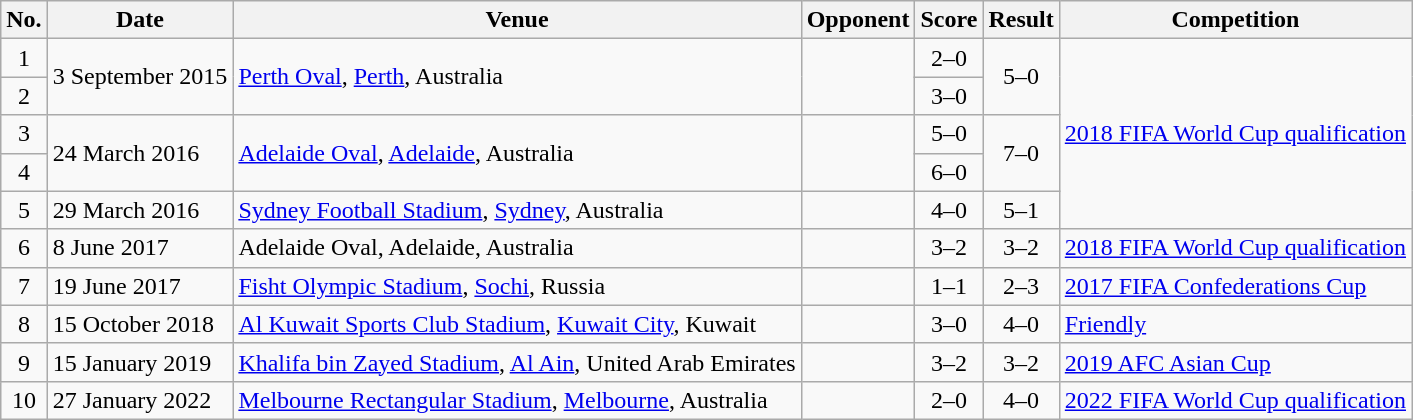<table class="wikitable sortable">
<tr>
<th scope="col">No.</th>
<th scope="col">Date</th>
<th scope="col">Venue</th>
<th scope="col">Opponent</th>
<th scope="col">Score</th>
<th scope="col">Result</th>
<th scope="col">Competition</th>
</tr>
<tr>
<td align="center">1</td>
<td rowspan="2">3 September 2015</td>
<td rowspan="2"><a href='#'>Perth Oval</a>, <a href='#'>Perth</a>, Australia</td>
<td rowspan="2"></td>
<td align="center">2–0</td>
<td align=center rowspan="2">5–0</td>
<td rowspan="5"><a href='#'>2018 FIFA World Cup qualification</a></td>
</tr>
<tr>
<td align="center">2</td>
<td align="center">3–0</td>
</tr>
<tr>
<td align="center">3</td>
<td rowspan="2">24 March 2016</td>
<td rowspan="2"><a href='#'>Adelaide Oval</a>, <a href='#'>Adelaide</a>, Australia</td>
<td rowspan="2"></td>
<td align="center">5–0</td>
<td align=center rowspan="2">7–0</td>
</tr>
<tr>
<td align="center">4</td>
<td align="center">6–0</td>
</tr>
<tr>
<td align="center">5</td>
<td>29 March 2016</td>
<td><a href='#'>Sydney Football Stadium</a>, <a href='#'>Sydney</a>, Australia</td>
<td></td>
<td align="center">4–0</td>
<td align="center">5–1</td>
</tr>
<tr>
<td align="center">6</td>
<td>8 June 2017</td>
<td>Adelaide Oval, Adelaide, Australia</td>
<td></td>
<td align="center">3–2</td>
<td align="center">3–2</td>
<td><a href='#'>2018 FIFA World Cup qualification</a></td>
</tr>
<tr>
<td align="center">7</td>
<td>19 June 2017</td>
<td><a href='#'>Fisht Olympic Stadium</a>, <a href='#'>Sochi</a>, Russia</td>
<td></td>
<td align="center">1–1</td>
<td align="center">2–3</td>
<td><a href='#'>2017 FIFA Confederations Cup</a></td>
</tr>
<tr>
<td align="center">8</td>
<td>15 October 2018</td>
<td><a href='#'>Al Kuwait Sports Club Stadium</a>, <a href='#'>Kuwait City</a>, Kuwait</td>
<td></td>
<td align="center">3–0</td>
<td align="center">4–0</td>
<td><a href='#'>Friendly</a></td>
</tr>
<tr>
<td align="center">9</td>
<td>15 January 2019</td>
<td><a href='#'>Khalifa bin Zayed Stadium</a>, <a href='#'>Al Ain</a>, United Arab Emirates</td>
<td></td>
<td align="center">3–2</td>
<td align="center">3–2</td>
<td><a href='#'>2019 AFC Asian Cup</a></td>
</tr>
<tr>
<td align="center">10</td>
<td>27 January 2022</td>
<td><a href='#'>Melbourne Rectangular Stadium</a>, <a href='#'>Melbourne</a>, Australia</td>
<td></td>
<td align="center">2–0</td>
<td align="center">4–0</td>
<td><a href='#'>2022 FIFA World Cup qualification</a></td>
</tr>
</table>
